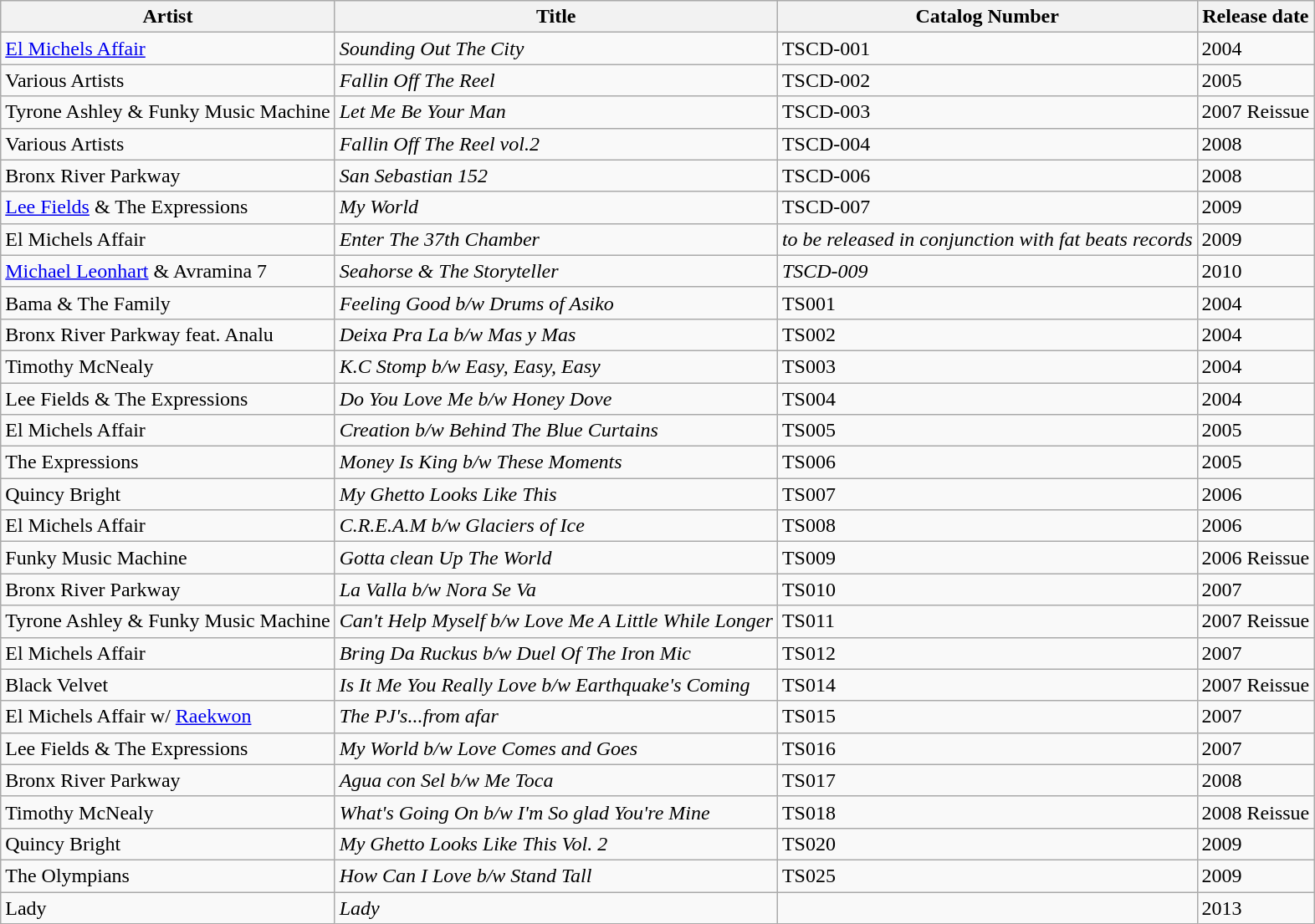<table class="wikitable">
<tr>
<th>Artist</th>
<th>Title</th>
<th>Catalog Number</th>
<th>Release date</th>
</tr>
<tr>
<td><a href='#'>El Michels Affair</a></td>
<td><em>Sounding Out The City</em></td>
<td>TSCD-001</td>
<td>2004</td>
</tr>
<tr>
<td>Various Artists</td>
<td><em>Fallin Off The Reel</em></td>
<td>TSCD-002</td>
<td>2005</td>
</tr>
<tr>
<td>Tyrone Ashley & Funky Music Machine</td>
<td><em>Let Me Be Your Man</em></td>
<td>TSCD-003</td>
<td>2007 Reissue</td>
</tr>
<tr>
<td>Various Artists</td>
<td><em>Fallin Off The Reel vol.2</em></td>
<td>TSCD-004</td>
<td>2008</td>
</tr>
<tr>
<td>Bronx River Parkway</td>
<td><em>San Sebastian 152</em></td>
<td>TSCD-006</td>
<td>2008</td>
</tr>
<tr>
<td><a href='#'>Lee Fields</a> & The Expressions</td>
<td><em>My World</em></td>
<td>TSCD-007</td>
<td>2009</td>
</tr>
<tr>
<td>El Michels Affair</td>
<td><em>Enter The 37th Chamber</em></td>
<td><em>to be released in conjunction with fat beats records</em></td>
<td>2009</td>
</tr>
<tr>
<td><a href='#'>Michael Leonhart</a> & Avramina 7</td>
<td><em>Seahorse & The Storyteller</em></td>
<td><em>TSCD-009</em></td>
<td>2010</td>
</tr>
<tr>
<td>Bama & The Family</td>
<td><em>Feeling Good b/w Drums of Asiko</em></td>
<td>TS001</td>
<td>2004</td>
</tr>
<tr>
<td>Bronx River Parkway feat. Analu</td>
<td><em>Deixa Pra La b/w Mas y Mas</em></td>
<td>TS002</td>
<td>2004</td>
</tr>
<tr>
<td>Timothy McNealy</td>
<td><em>K.C Stomp b/w Easy, Easy, Easy</em></td>
<td>TS003</td>
<td>2004</td>
</tr>
<tr>
<td>Lee Fields & The Expressions</td>
<td><em>Do You Love Me b/w Honey Dove</em></td>
<td>TS004</td>
<td>2004</td>
</tr>
<tr>
<td>El Michels Affair</td>
<td><em>Creation b/w Behind The Blue Curtains</em></td>
<td>TS005</td>
<td>2005</td>
</tr>
<tr>
<td>The Expressions</td>
<td><em>Money Is King b/w These Moments</em></td>
<td>TS006</td>
<td>2005</td>
</tr>
<tr>
<td>Quincy Bright</td>
<td><em>My Ghetto Looks Like This</em></td>
<td>TS007</td>
<td>2006</td>
</tr>
<tr>
<td>El Michels Affair</td>
<td><em>C.R.E.A.M b/w Glaciers of Ice</em></td>
<td>TS008</td>
<td>2006</td>
</tr>
<tr>
<td>Funky Music Machine</td>
<td><em>Gotta clean Up The World</em></td>
<td>TS009</td>
<td>2006 Reissue</td>
</tr>
<tr>
<td>Bronx River Parkway</td>
<td><em>La Valla b/w Nora Se Va</em></td>
<td>TS010</td>
<td>2007</td>
</tr>
<tr>
<td>Tyrone Ashley & Funky Music Machine</td>
<td><em>Can't Help Myself b/w Love Me A Little While Longer</em></td>
<td>TS011</td>
<td>2007 Reissue</td>
</tr>
<tr>
<td>El Michels Affair</td>
<td><em>Bring Da Ruckus b/w Duel Of The Iron Mic</em></td>
<td>TS012</td>
<td>2007</td>
</tr>
<tr>
<td>Black Velvet</td>
<td><em>Is It Me You Really Love b/w Earthquake's Coming</em></td>
<td>TS014</td>
<td>2007 Reissue</td>
</tr>
<tr>
<td>El Michels Affair w/ <a href='#'>Raekwon</a></td>
<td><em>The PJ's...from afar</em></td>
<td>TS015</td>
<td>2007</td>
</tr>
<tr>
<td>Lee Fields & The Expressions</td>
<td><em>My World b/w Love Comes and Goes</em></td>
<td>TS016</td>
<td>2007</td>
</tr>
<tr>
<td>Bronx River Parkway</td>
<td><em>Agua con Sel b/w Me Toca</em></td>
<td>TS017</td>
<td>2008</td>
</tr>
<tr>
<td>Timothy McNealy</td>
<td><em>What's Going On b/w I'm So glad You're Mine</em></td>
<td>TS018</td>
<td>2008 Reissue</td>
</tr>
<tr>
<td>Quincy Bright</td>
<td><em>My Ghetto Looks Like This Vol. 2</em></td>
<td>TS020</td>
<td>2009</td>
</tr>
<tr>
<td>The Olympians</td>
<td><em>How Can I Love b/w Stand Tall</em></td>
<td>TS025</td>
<td>2009</td>
</tr>
<tr>
<td>Lady</td>
<td><em>Lady</em></td>
<td></td>
<td>2013</td>
</tr>
</table>
